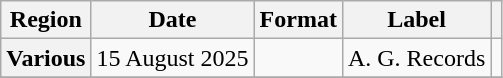<table class="wikitable plainrowheaders">
<tr>
<th scope="col">Region</th>
<th scope="col">Date</th>
<th scope="col">Format</th>
<th scope="col">Label</th>
<th scope="col"></th>
</tr>
<tr>
<th scope="row">Various</th>
<td>15 August 2025</td>
<td></td>
<td>A. G. Records</td>
<td></td>
</tr>
<tr>
</tr>
</table>
